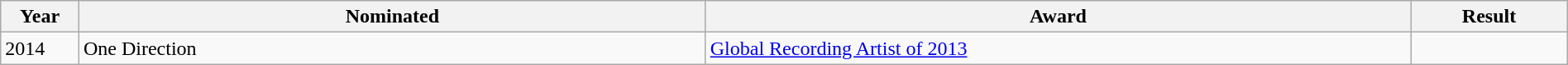<table class="wikitable" style="width:100%;">
<tr>
<th width=5%>Year</th>
<th style="width:40%;">Nominated</th>
<th style="width:45%;">Award</th>
<th style="width:10%;">Result</th>
</tr>
<tr>
<td>2014</td>
<td>One Direction</td>
<td><a href='#'>Global Recording Artist of 2013</a></td>
<td></td>
</tr>
</table>
